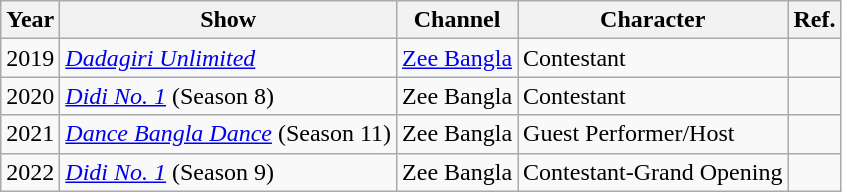<table class="wikitable">
<tr>
<th>Year</th>
<th>Show</th>
<th>Channel</th>
<th>Character</th>
<th>Ref.</th>
</tr>
<tr>
<td>2019</td>
<td><em><a href='#'>Dadagiri Unlimited</a></em></td>
<td><a href='#'>Zee Bangla</a></td>
<td>Contestant</td>
<td></td>
</tr>
<tr>
<td>2020</td>
<td><em><a href='#'>Didi No. 1</a></em> (Season 8)</td>
<td>Zee Bangla</td>
<td>Contestant</td>
<td></td>
</tr>
<tr>
<td>2021</td>
<td><em><a href='#'>Dance Bangla Dance</a></em> (Season 11)</td>
<td>Zee Bangla</td>
<td>Guest Performer/Host</td>
<td></td>
</tr>
<tr>
<td>2022</td>
<td><em><a href='#'>Didi No. 1</a></em> (Season 9)</td>
<td>Zee Bangla</td>
<td>Contestant-Grand Opening</td>
<td></td>
</tr>
</table>
